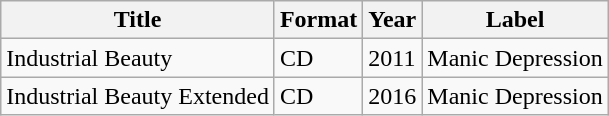<table class="wikitable">
<tr>
<th>Title</th>
<th>Format</th>
<th>Year</th>
<th>Label</th>
</tr>
<tr>
<td>Industrial Beauty</td>
<td>CD</td>
<td>2011</td>
<td>Manic Depression</td>
</tr>
<tr>
<td>Industrial Beauty Extended</td>
<td>CD</td>
<td>2016</td>
<td>Manic Depression</td>
</tr>
</table>
